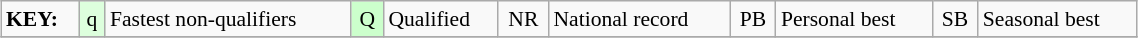<table class="wikitable" style="margin:0.5em auto; font-size:90%;position:relative;" width=60%>
<tr>
<td><strong>KEY:</strong></td>
<td bgcolor=ddffdd align=center>q</td>
<td>Fastest non-qualifiers</td>
<td bgcolor=ccffcc align=center>Q</td>
<td>Qualified</td>
<td align=center>NR</td>
<td>National record</td>
<td align=center>PB</td>
<td>Personal best</td>
<td align=center>SB</td>
<td>Seasonal best</td>
</tr>
<tr>
</tr>
</table>
